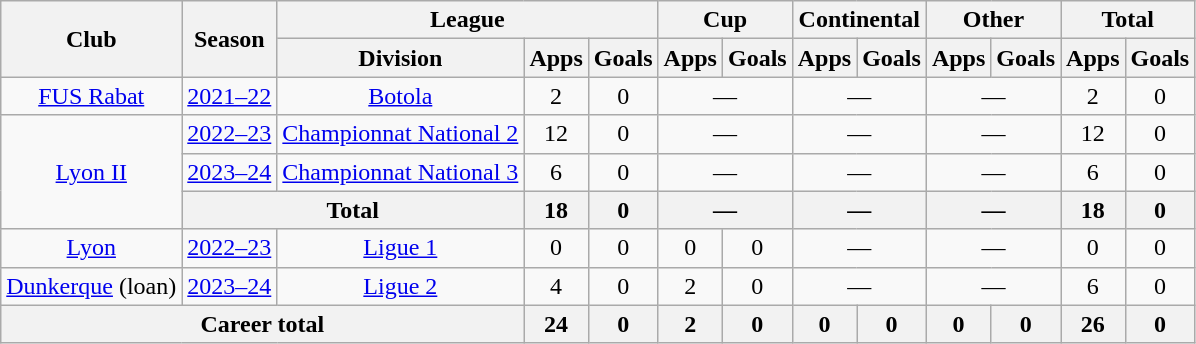<table class="wikitable" style="text-align:center">
<tr>
<th rowspan="2">Club</th>
<th rowspan="2">Season</th>
<th colspan="3">League</th>
<th colspan="2">Cup</th>
<th colspan="2">Continental</th>
<th colspan="2">Other</th>
<th colspan="2">Total</th>
</tr>
<tr>
<th>Division</th>
<th>Apps</th>
<th>Goals</th>
<th>Apps</th>
<th>Goals</th>
<th>Apps</th>
<th>Goals</th>
<th>Apps</th>
<th>Goals</th>
<th>Apps</th>
<th>Goals</th>
</tr>
<tr>
<td><a href='#'>FUS Rabat</a></td>
<td><a href='#'>2021–22</a></td>
<td><a href='#'>Botola</a></td>
<td>2</td>
<td>0</td>
<td colspan="2">—</td>
<td colspan="2">—</td>
<td colspan="2">—</td>
<td>2</td>
<td>0</td>
</tr>
<tr>
<td rowspan="3"><a href='#'>Lyon II</a></td>
<td><a href='#'>2022–23</a></td>
<td><a href='#'>Championnat National 2</a></td>
<td>12</td>
<td>0</td>
<td colspan="2">—</td>
<td colspan="2">—</td>
<td colspan="2">—</td>
<td>12</td>
<td>0</td>
</tr>
<tr>
<td><a href='#'>2023–24</a></td>
<td><a href='#'>Championnat National 3</a></td>
<td>6</td>
<td>0</td>
<td colspan="2">—</td>
<td colspan="2">—</td>
<td colspan="2">—</td>
<td>6</td>
<td>0</td>
</tr>
<tr>
<th colspan="2">Total</th>
<th>18</th>
<th>0</th>
<th colspan="2">—</th>
<th colspan="2">—</th>
<th colspan="2">—</th>
<th>18</th>
<th>0</th>
</tr>
<tr>
<td><a href='#'>Lyon</a></td>
<td><a href='#'>2022–23</a></td>
<td><a href='#'>Ligue 1</a></td>
<td>0</td>
<td>0</td>
<td>0</td>
<td>0</td>
<td colspan="2">—</td>
<td colspan="2">—</td>
<td>0</td>
<td>0</td>
</tr>
<tr>
<td><a href='#'>Dunkerque</a> (loan)</td>
<td><a href='#'>2023–24</a></td>
<td><a href='#'>Ligue 2</a></td>
<td>4</td>
<td>0</td>
<td>2</td>
<td>0</td>
<td colspan="2">—</td>
<td colspan="2">—</td>
<td>6</td>
<td>0</td>
</tr>
<tr>
<th colspan="3">Career total</th>
<th>24</th>
<th>0</th>
<th>2</th>
<th>0</th>
<th>0</th>
<th>0</th>
<th>0</th>
<th>0</th>
<th>26</th>
<th>0</th>
</tr>
</table>
